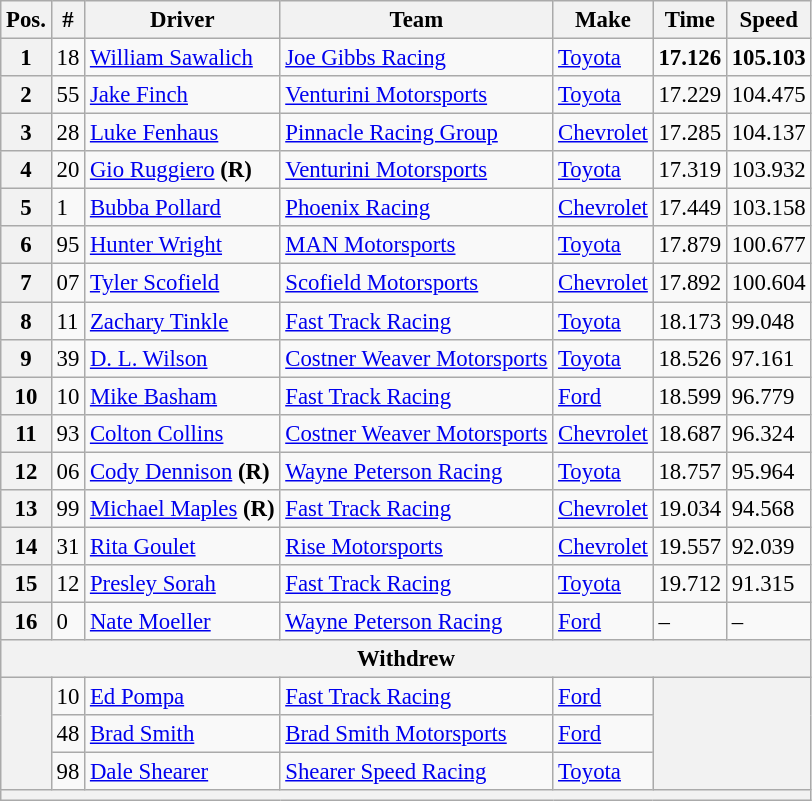<table class="wikitable" style="font-size:95%">
<tr>
<th>Pos.</th>
<th>#</th>
<th>Driver</th>
<th>Team</th>
<th>Make</th>
<th>Time</th>
<th>Speed</th>
</tr>
<tr>
<th>1</th>
<td>18</td>
<td><a href='#'>William Sawalich</a></td>
<td><a href='#'>Joe Gibbs Racing</a></td>
<td><a href='#'>Toyota</a></td>
<td><strong>17.126</strong></td>
<td><strong>105.103</strong></td>
</tr>
<tr>
<th>2</th>
<td>55</td>
<td><a href='#'>Jake Finch</a></td>
<td><a href='#'>Venturini Motorsports</a></td>
<td><a href='#'>Toyota</a></td>
<td>17.229</td>
<td>104.475</td>
</tr>
<tr>
<th>3</th>
<td>28</td>
<td><a href='#'>Luke Fenhaus</a></td>
<td><a href='#'>Pinnacle Racing Group</a></td>
<td><a href='#'>Chevrolet</a></td>
<td>17.285</td>
<td>104.137</td>
</tr>
<tr>
<th>4</th>
<td>20</td>
<td><a href='#'>Gio Ruggiero</a> <strong>(R)</strong></td>
<td><a href='#'>Venturini Motorsports</a></td>
<td><a href='#'>Toyota</a></td>
<td>17.319</td>
<td>103.932</td>
</tr>
<tr>
<th>5</th>
<td>1</td>
<td><a href='#'>Bubba Pollard</a></td>
<td><a href='#'>Phoenix Racing</a></td>
<td><a href='#'>Chevrolet</a></td>
<td>17.449</td>
<td>103.158</td>
</tr>
<tr>
<th>6</th>
<td>95</td>
<td><a href='#'>Hunter Wright</a></td>
<td><a href='#'>MAN Motorsports</a></td>
<td><a href='#'>Toyota</a></td>
<td>17.879</td>
<td>100.677</td>
</tr>
<tr>
<th>7</th>
<td>07</td>
<td><a href='#'>Tyler Scofield</a></td>
<td><a href='#'>Scofield Motorsports</a></td>
<td><a href='#'>Chevrolet</a></td>
<td>17.892</td>
<td>100.604</td>
</tr>
<tr>
<th>8</th>
<td>11</td>
<td><a href='#'>Zachary Tinkle</a></td>
<td><a href='#'>Fast Track Racing</a></td>
<td><a href='#'>Toyota</a></td>
<td>18.173</td>
<td>99.048</td>
</tr>
<tr>
<th>9</th>
<td>39</td>
<td><a href='#'>D. L. Wilson</a></td>
<td><a href='#'>Costner Weaver Motorsports</a></td>
<td><a href='#'>Toyota</a></td>
<td>18.526</td>
<td>97.161</td>
</tr>
<tr>
<th>10</th>
<td>10</td>
<td><a href='#'>Mike Basham</a></td>
<td><a href='#'>Fast Track Racing</a></td>
<td><a href='#'>Ford</a></td>
<td>18.599</td>
<td>96.779</td>
</tr>
<tr>
<th>11</th>
<td>93</td>
<td><a href='#'>Colton Collins</a></td>
<td><a href='#'>Costner Weaver Motorsports</a></td>
<td><a href='#'>Chevrolet</a></td>
<td>18.687</td>
<td>96.324</td>
</tr>
<tr>
<th>12</th>
<td>06</td>
<td><a href='#'>Cody Dennison</a> <strong>(R)</strong></td>
<td><a href='#'>Wayne Peterson Racing</a></td>
<td><a href='#'>Toyota</a></td>
<td>18.757</td>
<td>95.964</td>
</tr>
<tr>
<th>13</th>
<td>99</td>
<td><a href='#'>Michael Maples</a> <strong>(R)</strong></td>
<td><a href='#'>Fast Track Racing</a></td>
<td><a href='#'>Chevrolet</a></td>
<td>19.034</td>
<td>94.568</td>
</tr>
<tr>
<th>14</th>
<td>31</td>
<td><a href='#'>Rita Goulet</a></td>
<td><a href='#'>Rise Motorsports</a></td>
<td><a href='#'>Chevrolet</a></td>
<td>19.557</td>
<td>92.039</td>
</tr>
<tr>
<th>15</th>
<td>12</td>
<td><a href='#'>Presley Sorah</a></td>
<td><a href='#'>Fast Track Racing</a></td>
<td><a href='#'>Toyota</a></td>
<td>19.712</td>
<td>91.315</td>
</tr>
<tr>
<th>16</th>
<td>0</td>
<td><a href='#'>Nate Moeller</a></td>
<td><a href='#'>Wayne Peterson Racing</a></td>
<td><a href='#'>Ford</a></td>
<td>–</td>
<td>–</td>
</tr>
<tr>
<th colspan="7">Withdrew</th>
</tr>
<tr>
<th rowspan="3"></th>
<td>10</td>
<td><a href='#'>Ed Pompa</a></td>
<td><a href='#'>Fast Track Racing</a></td>
<td><a href='#'>Ford</a></td>
<th colspan="2" rowspan="3"></th>
</tr>
<tr>
<td>48</td>
<td><a href='#'>Brad Smith</a></td>
<td><a href='#'>Brad Smith Motorsports</a></td>
<td><a href='#'>Ford</a></td>
</tr>
<tr>
<td>98</td>
<td><a href='#'>Dale Shearer</a></td>
<td><a href='#'>Shearer Speed Racing</a></td>
<td><a href='#'>Toyota</a></td>
</tr>
<tr>
<th colspan="7"></th>
</tr>
</table>
